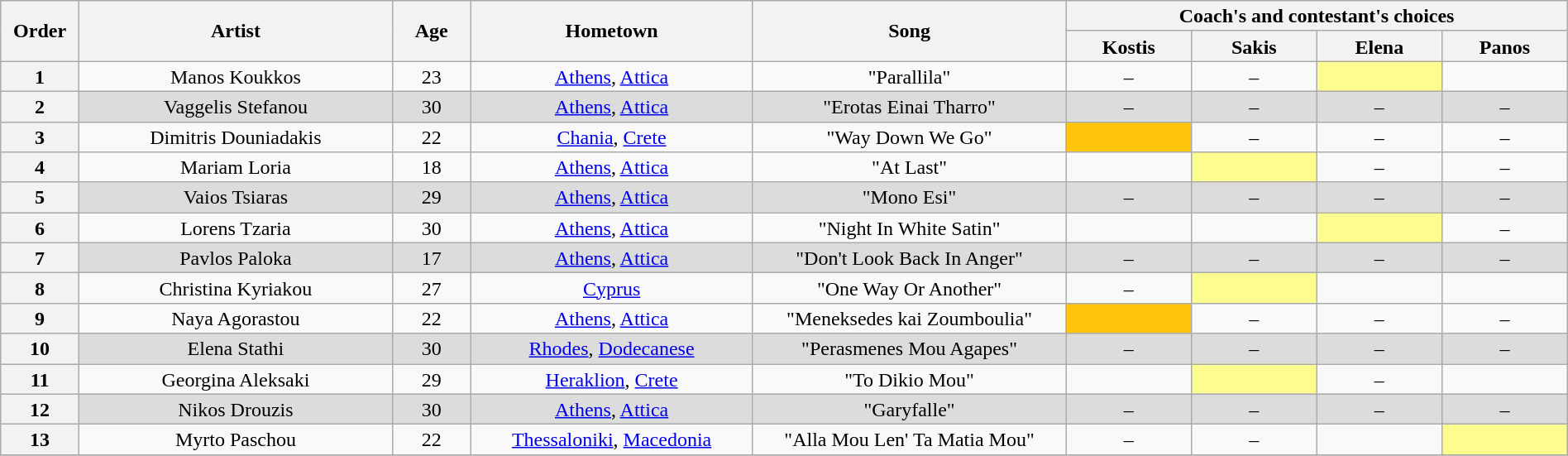<table class="wikitable" style="text-align:center; line-height:17px; width:100%;">
<tr>
<th scope="col" rowspan="2" width="05%">Order</th>
<th scope="col" rowspan="2" width="20%">Artist</th>
<th scope="col" rowspan="2" width="05%">Age</th>
<th scope="col" rowspan="2" width="18%">Hometown</th>
<th scope="col" rowspan="2" width="20%">Song</th>
<th scope="col" colspan="4" width="32%">Coach's and contestant's choices</th>
</tr>
<tr>
<th width="08%">Kostis</th>
<th width="08%">Sakis</th>
<th width="08%">Elena</th>
<th width="08%">Panos</th>
</tr>
<tr>
<th>1</th>
<td>Manos Koukkos</td>
<td>23</td>
<td><a href='#'>Athens</a>, <a href='#'>Attica</a></td>
<td>"Parallila"</td>
<td>–</td>
<td>–</td>
<td style="background: #fdfc8f;"></td>
<td></td>
</tr>
<tr style="background: #DCDCDC;" |>
<th>2</th>
<td>Vaggelis Stefanou</td>
<td>30</td>
<td><a href='#'>Athens</a>, <a href='#'>Attica</a></td>
<td>"Erotas Einai Tharro"</td>
<td>–</td>
<td>–</td>
<td>–</td>
<td>–</td>
</tr>
<tr>
<th>3</th>
<td>Dimitris Douniadakis</td>
<td>22</td>
<td><a href='#'>Chania</a>, <a href='#'>Crete</a></td>
<td>"Way Down We Go"</td>
<td style="background: #FFC50C;"></td>
<td>–</td>
<td>–</td>
<td>–</td>
</tr>
<tr>
<th>4</th>
<td>Mariam Loria</td>
<td>18</td>
<td><a href='#'>Athens</a>, <a href='#'>Attica</a></td>
<td>"At Last"</td>
<td></td>
<td style="background: #fdfc8f;"></td>
<td>–</td>
<td>–</td>
</tr>
<tr style="background: #DCDCDC;" |>
<th>5</th>
<td>Vaios Tsiaras</td>
<td>29</td>
<td><a href='#'>Athens</a>, <a href='#'>Attica</a></td>
<td>"Mono Esi"</td>
<td>–</td>
<td>–</td>
<td>–</td>
<td>–</td>
</tr>
<tr>
<th>6</th>
<td>Lorens Tzaria</td>
<td>30</td>
<td><a href='#'>Athens</a>, <a href='#'>Attica</a></td>
<td>"Night In White Satin"</td>
<td></td>
<td></td>
<td style="background: #fdfc8f;"></td>
<td>–</td>
</tr>
<tr style="background: #DCDCDC;" |>
<th>7</th>
<td>Pavlos Paloka</td>
<td>17</td>
<td><a href='#'>Athens</a>, <a href='#'>Attica</a></td>
<td>"Don't Look Back In Anger"</td>
<td>–</td>
<td>–</td>
<td>–</td>
<td>–</td>
</tr>
<tr>
<th>8</th>
<td>Christina Kyriakou</td>
<td>27</td>
<td><a href='#'>Cyprus</a></td>
<td>"One Way Or Another"</td>
<td>–</td>
<td style="background: #fdfc8f;"></td>
<td></td>
<td></td>
</tr>
<tr>
<th>9</th>
<td>Naya Agorastou</td>
<td>22</td>
<td><a href='#'>Athens</a>, <a href='#'>Attica</a></td>
<td>"Meneksedes kai Zoumboulia"</td>
<td style="background: #FFC50C;"></td>
<td>–</td>
<td>–</td>
<td>–</td>
</tr>
<tr style="background: #DCDCDC;" |>
<th>10</th>
<td>Elena Stathi</td>
<td>30</td>
<td><a href='#'>Rhodes</a>, <a href='#'>Dodecanese</a></td>
<td>"Perasmenes Mou Agapes"</td>
<td>–</td>
<td>–</td>
<td>–</td>
<td>–</td>
</tr>
<tr>
<th>11</th>
<td>Georgina Aleksaki</td>
<td>29</td>
<td><a href='#'>Heraklion</a>, <a href='#'>Crete</a></td>
<td>"To Dikio Mou"</td>
<td></td>
<td style="background: #fdfc8f;"></td>
<td>–</td>
<td></td>
</tr>
<tr style="background: #DCDCDC;" |>
<th>12</th>
<td>Nikos Drouzis</td>
<td>30</td>
<td><a href='#'>Athens</a>, <a href='#'>Attica</a></td>
<td>"Garyfalle"</td>
<td>–</td>
<td>–</td>
<td>–</td>
<td>–</td>
</tr>
<tr>
<th>13</th>
<td>Myrto Paschou</td>
<td>22</td>
<td><a href='#'>Thessaloniki</a>, <a href='#'>Macedonia</a></td>
<td>"Alla Mou Len' Ta Matia Mou"</td>
<td>–</td>
<td>–</td>
<td></td>
<td style="background: #fdfc8f;"></td>
</tr>
<tr>
</tr>
</table>
